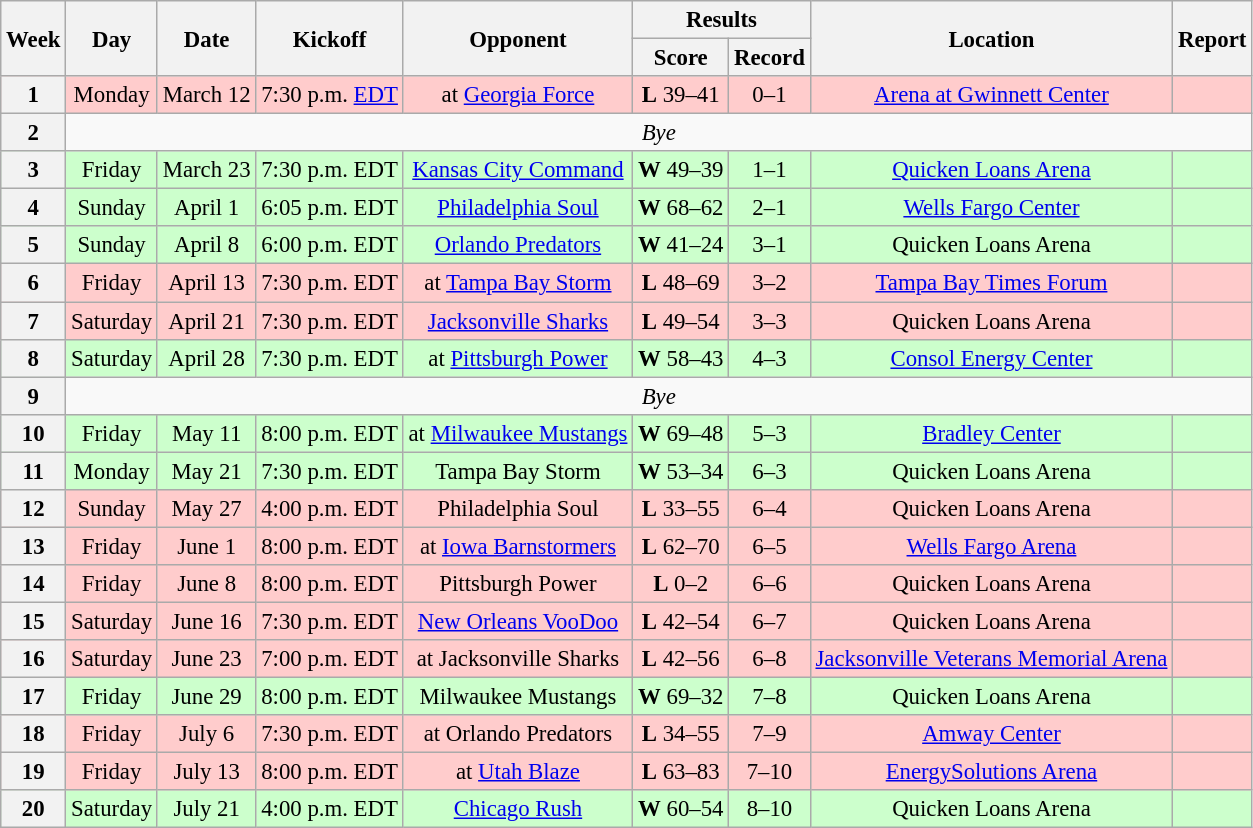<table class="wikitable" style="font-size: 95%;">
<tr>
<th rowspan="2">Week</th>
<th rowspan="2">Day</th>
<th rowspan="2">Date</th>
<th rowspan="2">Kickoff</th>
<th rowspan="2">Opponent</th>
<th colspan="2">Results</th>
<th rowspan="2">Location</th>
<th rowspan="2">Report</th>
</tr>
<tr>
<th>Score</th>
<th>Record</th>
</tr>
<tr style="background:#fcc">
<th align="center">1</th>
<td align="center">Monday</td>
<td align="center">March 12</td>
<td align="center">7:30 p.m. <a href='#'>EDT</a></td>
<td align="center">at <a href='#'>Georgia Force</a></td>
<td align="center"><strong>L</strong> 39–41</td>
<td align="center">0–1</td>
<td align="center"><a href='#'>Arena at Gwinnett Center</a></td>
<td align="center"></td>
</tr>
<tr style=>
<th align="center">2</th>
<td colspan="9" align="center" valign="middle"><em>Bye</em></td>
</tr>
<tr style="background:#cfc">
<th align="center">3</th>
<td align="center">Friday</td>
<td align="center">March 23</td>
<td align="center">7:30 p.m. EDT</td>
<td align="center"><a href='#'>Kansas City Command</a></td>
<td align="center"><strong>W</strong> 49–39</td>
<td align="center">1–1</td>
<td align="center"><a href='#'>Quicken Loans Arena</a></td>
<td align="center"></td>
</tr>
<tr style="background:#cfc">
<th align="center">4</th>
<td align="center">Sunday</td>
<td align="center">April 1</td>
<td align="center">6:05 p.m. EDT</td>
<td align="center"><a href='#'>Philadelphia Soul</a></td>
<td align="center"><strong>W</strong> 68–62</td>
<td align="center">2–1</td>
<td align="center"><a href='#'>Wells Fargo Center</a></td>
<td align="center"></td>
</tr>
<tr style="background:#cfc">
<th align="center">5</th>
<td align="center">Sunday</td>
<td align="center">April 8</td>
<td align="center">6:00 p.m. EDT</td>
<td align="center"><a href='#'>Orlando Predators</a></td>
<td align="center"><strong>W</strong> 41–24</td>
<td align="center">3–1</td>
<td align="center">Quicken Loans Arena</td>
<td align="center"></td>
</tr>
<tr style="background:#fcc">
<th align="center">6</th>
<td align="center">Friday</td>
<td align="center">April 13</td>
<td align="center">7:30 p.m. EDT</td>
<td align="center">at <a href='#'>Tampa Bay Storm</a></td>
<td align="center"><strong>L</strong> 48–69</td>
<td align="center">3–2</td>
<td align="center"><a href='#'>Tampa Bay Times Forum</a></td>
<td align="center"></td>
</tr>
<tr style="background:#fcc">
<th align="center">7</th>
<td align="center">Saturday</td>
<td align="center">April 21</td>
<td align="center">7:30 p.m. EDT</td>
<td align="center"><a href='#'>Jacksonville Sharks</a></td>
<td align="center"><strong>L</strong> 49–54</td>
<td align="center">3–3</td>
<td align="center">Quicken Loans Arena</td>
<td align="center"></td>
</tr>
<tr style="background:#cfc">
<th align="center">8</th>
<td align="center">Saturday</td>
<td align="center">April 28</td>
<td align="center">7:30 p.m. EDT</td>
<td align="center">at <a href='#'>Pittsburgh Power</a></td>
<td align="center"><strong>W</strong> 58–43</td>
<td align="center">4–3</td>
<td align="center"><a href='#'>Consol Energy Center</a></td>
<td align="center"></td>
</tr>
<tr style=>
<th align="center">9</th>
<td colspan="9" align="center" valign="middle"><em>Bye</em></td>
</tr>
<tr style="background:#cfc">
<th align="center">10</th>
<td align="center">Friday</td>
<td align="center">May 11</td>
<td align="center">8:00 p.m. EDT</td>
<td align="center">at <a href='#'>Milwaukee Mustangs</a></td>
<td align="center"><strong>W</strong> 69–48</td>
<td align="center">5–3</td>
<td align="center"><a href='#'>Bradley Center</a></td>
<td align="center"></td>
</tr>
<tr style="background:#cfc">
<th align="center">11</th>
<td align="center">Monday</td>
<td align="center">May 21</td>
<td align="center">7:30 p.m. EDT</td>
<td align="center">Tampa Bay Storm</td>
<td align="center"><strong>W</strong> 53–34</td>
<td align="center">6–3</td>
<td align="center">Quicken Loans Arena</td>
<td align="center"></td>
</tr>
<tr style="background:#fcc">
<th align="center">12</th>
<td align="center">Sunday</td>
<td align="center">May 27</td>
<td align="center">4:00 p.m. EDT</td>
<td align="center">Philadelphia Soul</td>
<td align="center"><strong>L</strong> 33–55</td>
<td align="center">6–4</td>
<td align="center">Quicken Loans Arena</td>
<td align="center"></td>
</tr>
<tr style="background:#fcc">
<th align="center">13</th>
<td align="center">Friday</td>
<td align="center">June 1</td>
<td align="center">8:00 p.m. EDT</td>
<td align="center">at <a href='#'>Iowa Barnstormers</a></td>
<td align="center"><strong>L</strong> 62–70</td>
<td align="center">6–5</td>
<td align="center"><a href='#'>Wells Fargo Arena</a></td>
<td align="center"></td>
</tr>
<tr style="background:#fcc">
<th align="center">14</th>
<td align="center">Friday</td>
<td align="center">June 8</td>
<td align="center">8:00 p.m. EDT</td>
<td align="center">Pittsburgh Power</td>
<td align="center"><strong>L</strong> 0–2</td>
<td align="center">6–6</td>
<td align="center">Quicken Loans Arena</td>
<td align="center"></td>
</tr>
<tr style="background:#fcc">
<th align="center">15</th>
<td align="center">Saturday</td>
<td align="center">June 16</td>
<td align="center">7:30 p.m. EDT</td>
<td align="center"><a href='#'>New Orleans VooDoo</a></td>
<td align="center"><strong>L</strong> 42–54</td>
<td align="center">6–7</td>
<td align="center">Quicken Loans Arena</td>
<td align="center"></td>
</tr>
<tr style="background:#fcc">
<th align="center">16</th>
<td align="center">Saturday</td>
<td align="center">June 23</td>
<td align="center">7:00 p.m. EDT</td>
<td align="center">at Jacksonville Sharks</td>
<td align="center"><strong>L</strong> 42–56</td>
<td align="center">6–8</td>
<td align="center"><a href='#'>Jacksonville Veterans Memorial Arena</a></td>
<td align="center"></td>
</tr>
<tr style="background:#cfc">
<th align="center">17</th>
<td align="center">Friday</td>
<td align="center">June 29</td>
<td align="center">8:00 p.m. EDT</td>
<td align="center">Milwaukee Mustangs</td>
<td align="center"><strong>W</strong> 69–32</td>
<td align="center">7–8</td>
<td align="center">Quicken Loans Arena</td>
<td align="center"></td>
</tr>
<tr style="background:#fcc">
<th align="center">18</th>
<td align="center">Friday</td>
<td align="center">July 6</td>
<td align="center">7:30 p.m. EDT</td>
<td align="center">at Orlando Predators</td>
<td align="center"><strong>L</strong> 34–55</td>
<td align="center">7–9</td>
<td align="center"><a href='#'>Amway Center</a></td>
<td align="center"></td>
</tr>
<tr style="background:#fcc">
<th align="center">19</th>
<td align="center">Friday</td>
<td align="center">July 13</td>
<td align="center">8:00 p.m. EDT</td>
<td align="center">at <a href='#'>Utah Blaze</a></td>
<td align="center"><strong>L</strong> 63–83</td>
<td align="center">7–10</td>
<td align="center"><a href='#'>EnergySolutions Arena</a></td>
<td align="center"></td>
</tr>
<tr style="background:#cfc">
<th align="center">20</th>
<td align="center">Saturday</td>
<td align="center">July 21</td>
<td align="center">4:00 p.m. EDT</td>
<td align="center"><a href='#'>Chicago Rush</a></td>
<td align="center"><strong>W</strong> 60–54</td>
<td align="center">8–10</td>
<td align="center">Quicken Loans Arena</td>
<td align="center"></td>
</tr>
</table>
